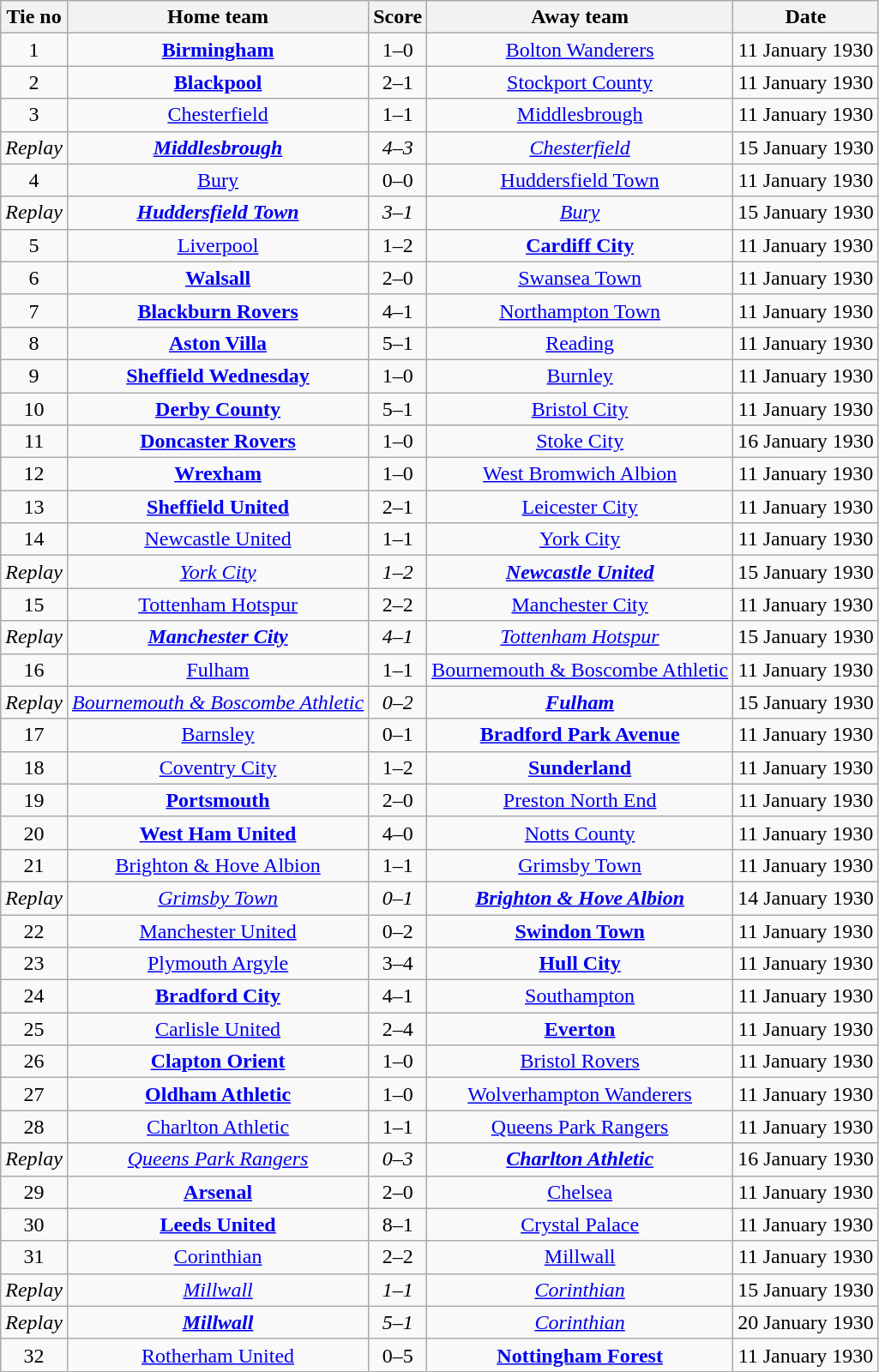<table class="wikitable" style="text-align: center">
<tr>
<th>Tie no</th>
<th>Home team</th>
<th>Score</th>
<th>Away team</th>
<th>Date</th>
</tr>
<tr>
<td>1</td>
<td><strong><a href='#'>Birmingham</a></strong></td>
<td>1–0</td>
<td><a href='#'>Bolton Wanderers</a></td>
<td>11 January 1930</td>
</tr>
<tr>
<td>2</td>
<td><strong><a href='#'>Blackpool</a></strong></td>
<td>2–1</td>
<td><a href='#'>Stockport County</a></td>
<td>11 January 1930</td>
</tr>
<tr>
<td>3</td>
<td><a href='#'>Chesterfield</a></td>
<td>1–1</td>
<td><a href='#'>Middlesbrough</a></td>
<td>11 January 1930</td>
</tr>
<tr>
<td><em>Replay</em></td>
<td><strong><em><a href='#'>Middlesbrough</a></em></strong></td>
<td><em>4–3</em></td>
<td><em><a href='#'>Chesterfield</a></em></td>
<td>15 January 1930</td>
</tr>
<tr>
<td>4</td>
<td><a href='#'>Bury</a></td>
<td>0–0</td>
<td><a href='#'>Huddersfield Town</a></td>
<td>11 January 1930</td>
</tr>
<tr>
<td><em>Replay</em></td>
<td><strong><em><a href='#'>Huddersfield Town</a></em></strong></td>
<td><em>3–1</em></td>
<td><em><a href='#'>Bury</a></em></td>
<td>15 January 1930</td>
</tr>
<tr>
<td>5</td>
<td><a href='#'>Liverpool</a></td>
<td>1–2</td>
<td><strong><a href='#'>Cardiff City</a></strong></td>
<td>11 January 1930</td>
</tr>
<tr>
<td>6</td>
<td><strong><a href='#'>Walsall</a></strong></td>
<td>2–0</td>
<td><a href='#'>Swansea Town</a></td>
<td>11 January 1930</td>
</tr>
<tr>
<td>7</td>
<td><strong><a href='#'>Blackburn Rovers</a></strong></td>
<td>4–1</td>
<td><a href='#'>Northampton Town</a></td>
<td>11 January 1930</td>
</tr>
<tr>
<td>8</td>
<td><strong><a href='#'>Aston Villa</a></strong></td>
<td>5–1</td>
<td><a href='#'>Reading</a></td>
<td>11 January 1930</td>
</tr>
<tr>
<td>9</td>
<td><strong><a href='#'>Sheffield Wednesday</a></strong></td>
<td>1–0</td>
<td><a href='#'>Burnley</a></td>
<td>11 January 1930</td>
</tr>
<tr>
<td>10</td>
<td><strong><a href='#'>Derby County</a></strong></td>
<td>5–1</td>
<td><a href='#'>Bristol City</a></td>
<td>11 January 1930</td>
</tr>
<tr>
<td>11</td>
<td><strong><a href='#'>Doncaster Rovers</a></strong></td>
<td>1–0</td>
<td><a href='#'>Stoke City</a></td>
<td>16 January 1930</td>
</tr>
<tr>
<td>12</td>
<td><strong><a href='#'>Wrexham</a></strong></td>
<td>1–0</td>
<td><a href='#'>West Bromwich Albion</a></td>
<td>11 January 1930</td>
</tr>
<tr>
<td>13</td>
<td><strong><a href='#'>Sheffield United</a></strong></td>
<td>2–1</td>
<td><a href='#'>Leicester City</a></td>
<td>11 January 1930</td>
</tr>
<tr>
<td>14</td>
<td><a href='#'>Newcastle United</a></td>
<td>1–1</td>
<td><a href='#'>York City</a></td>
<td>11 January 1930</td>
</tr>
<tr>
<td><em>Replay</em></td>
<td><em><a href='#'>York City</a></em></td>
<td><em>1–2</em></td>
<td><strong><em><a href='#'>Newcastle United</a></em></strong></td>
<td>15 January 1930</td>
</tr>
<tr>
<td>15</td>
<td><a href='#'>Tottenham Hotspur</a></td>
<td>2–2</td>
<td><a href='#'>Manchester City</a></td>
<td>11 January 1930</td>
</tr>
<tr>
<td><em>Replay</em></td>
<td><strong><em><a href='#'>Manchester City</a></em></strong></td>
<td><em>4–1</em></td>
<td><em><a href='#'>Tottenham Hotspur</a></em></td>
<td>15 January 1930</td>
</tr>
<tr>
<td>16</td>
<td><a href='#'>Fulham</a></td>
<td>1–1</td>
<td><a href='#'>Bournemouth & Boscombe Athletic</a></td>
<td>11 January 1930</td>
</tr>
<tr>
<td><em>Replay</em></td>
<td><em><a href='#'>Bournemouth & Boscombe Athletic</a></em></td>
<td><em>0–2</em></td>
<td><strong><em><a href='#'>Fulham</a></em></strong></td>
<td>15 January 1930</td>
</tr>
<tr>
<td>17</td>
<td><a href='#'>Barnsley</a></td>
<td>0–1</td>
<td><strong><a href='#'>Bradford Park Avenue</a></strong></td>
<td>11 January 1930</td>
</tr>
<tr>
<td>18</td>
<td><a href='#'>Coventry City</a></td>
<td>1–2</td>
<td><strong><a href='#'>Sunderland</a></strong></td>
<td>11 January 1930</td>
</tr>
<tr>
<td>19</td>
<td><strong><a href='#'>Portsmouth</a></strong></td>
<td>2–0</td>
<td><a href='#'>Preston North End</a></td>
<td>11 January 1930</td>
</tr>
<tr>
<td>20</td>
<td><strong><a href='#'>West Ham United</a></strong></td>
<td>4–0</td>
<td><a href='#'>Notts County</a></td>
<td>11 January 1930</td>
</tr>
<tr>
<td>21</td>
<td><a href='#'>Brighton & Hove Albion</a></td>
<td>1–1</td>
<td><a href='#'>Grimsby Town</a></td>
<td>11 January 1930</td>
</tr>
<tr>
<td><em>Replay</em></td>
<td><em><a href='#'>Grimsby Town</a></em></td>
<td><em>0–1</em></td>
<td><strong><em><a href='#'>Brighton & Hove Albion</a></em></strong></td>
<td>14 January 1930</td>
</tr>
<tr>
<td>22</td>
<td><a href='#'>Manchester United</a></td>
<td>0–2</td>
<td><strong><a href='#'>Swindon Town</a></strong></td>
<td>11 January 1930</td>
</tr>
<tr>
<td>23</td>
<td><a href='#'>Plymouth Argyle</a></td>
<td>3–4</td>
<td><strong><a href='#'>Hull City</a></strong></td>
<td>11 January 1930</td>
</tr>
<tr>
<td>24</td>
<td><strong><a href='#'>Bradford City</a></strong></td>
<td>4–1</td>
<td><a href='#'>Southampton</a></td>
<td>11 January 1930</td>
</tr>
<tr>
<td>25</td>
<td><a href='#'>Carlisle United</a></td>
<td>2–4</td>
<td><strong><a href='#'>Everton</a></strong></td>
<td>11 January 1930</td>
</tr>
<tr>
<td>26</td>
<td><strong><a href='#'>Clapton Orient</a></strong></td>
<td>1–0</td>
<td><a href='#'>Bristol Rovers</a></td>
<td>11 January 1930</td>
</tr>
<tr>
<td>27</td>
<td><strong><a href='#'>Oldham Athletic</a></strong></td>
<td>1–0</td>
<td><a href='#'>Wolverhampton Wanderers</a></td>
<td>11 January 1930</td>
</tr>
<tr>
<td>28</td>
<td><a href='#'>Charlton Athletic</a></td>
<td>1–1</td>
<td><a href='#'>Queens Park Rangers</a></td>
<td>11 January 1930</td>
</tr>
<tr>
<td><em>Replay</em></td>
<td><em><a href='#'>Queens Park Rangers</a></em></td>
<td><em>0–3</em></td>
<td><strong><em><a href='#'>Charlton Athletic</a></em></strong></td>
<td>16 January 1930</td>
</tr>
<tr>
<td>29</td>
<td><strong><a href='#'>Arsenal</a></strong></td>
<td>2–0</td>
<td><a href='#'>Chelsea</a></td>
<td>11 January 1930</td>
</tr>
<tr>
<td>30</td>
<td><strong><a href='#'>Leeds United</a></strong></td>
<td>8–1</td>
<td><a href='#'>Crystal Palace</a></td>
<td>11 January 1930</td>
</tr>
<tr>
<td>31</td>
<td><a href='#'>Corinthian</a></td>
<td>2–2</td>
<td><a href='#'>Millwall</a></td>
<td>11 January 1930</td>
</tr>
<tr>
<td><em>Replay</em></td>
<td><em><a href='#'>Millwall</a></em></td>
<td><em>1–1</em></td>
<td><em><a href='#'>Corinthian</a></em></td>
<td>15 January 1930</td>
</tr>
<tr>
<td><em>Replay</em></td>
<td><strong><em><a href='#'>Millwall</a></em></strong></td>
<td><em>5–1</em></td>
<td><em><a href='#'>Corinthian</a></em></td>
<td>20 January 1930</td>
</tr>
<tr>
<td>32</td>
<td><a href='#'>Rotherham United</a></td>
<td>0–5</td>
<td><strong><a href='#'>Nottingham Forest</a></strong></td>
<td>11 January 1930</td>
</tr>
</table>
